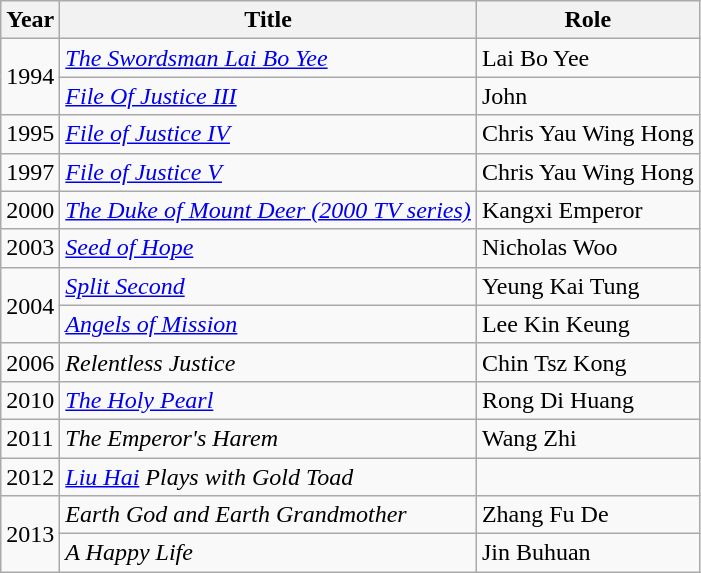<table class="wikitable">
<tr>
<th>Year</th>
<th>Title</th>
<th>Role</th>
</tr>
<tr>
<td rowspan="2">1994</td>
<td><em><a href='#'>The Swordsman Lai Bo Yee</a></em></td>
<td>Lai Bo Yee</td>
</tr>
<tr>
<td><em><a href='#'>File Of Justice III</a></em></td>
<td>John</td>
</tr>
<tr>
<td>1995</td>
<td><em><a href='#'>File of Justice IV</a></em></td>
<td>Chris Yau Wing Hong</td>
</tr>
<tr>
<td>1997</td>
<td><em><a href='#'>File of Justice V</a></em></td>
<td>Chris Yau Wing Hong</td>
</tr>
<tr>
<td>2000</td>
<td><em><a href='#'>The Duke of Mount Deer (2000 TV series)</a></em></td>
<td>Kangxi Emperor</td>
</tr>
<tr>
<td>2003</td>
<td><em><a href='#'>Seed of Hope</a></em></td>
<td>Nicholas Woo</td>
</tr>
<tr>
<td rowspan="2">2004</td>
<td><em><a href='#'>Split Second</a></em></td>
<td>Yeung Kai Tung</td>
</tr>
<tr>
<td><em><a href='#'>Angels of Mission</a></em></td>
<td>Lee Kin Keung</td>
</tr>
<tr>
<td>2006</td>
<td><em>Relentless Justice</em></td>
<td>Chin Tsz Kong</td>
</tr>
<tr>
<td>2010</td>
<td><em><a href='#'>The Holy Pearl</a></em></td>
<td>Rong Di Huang</td>
</tr>
<tr>
<td>2011</td>
<td><em>The Emperor's Harem</em></td>
<td>Wang Zhi</td>
</tr>
<tr>
<td>2012</td>
<td><em><a href='#'>Liu Hai</a> Plays with Gold Toad</em></td>
<td></td>
</tr>
<tr>
<td rowspan=2>2013</td>
<td><em>Earth God and Earth Grandmother</em></td>
<td>Zhang Fu De</td>
</tr>
<tr>
<td><em>A Happy Life</em></td>
<td>Jin Buhuan</td>
</tr>
</table>
